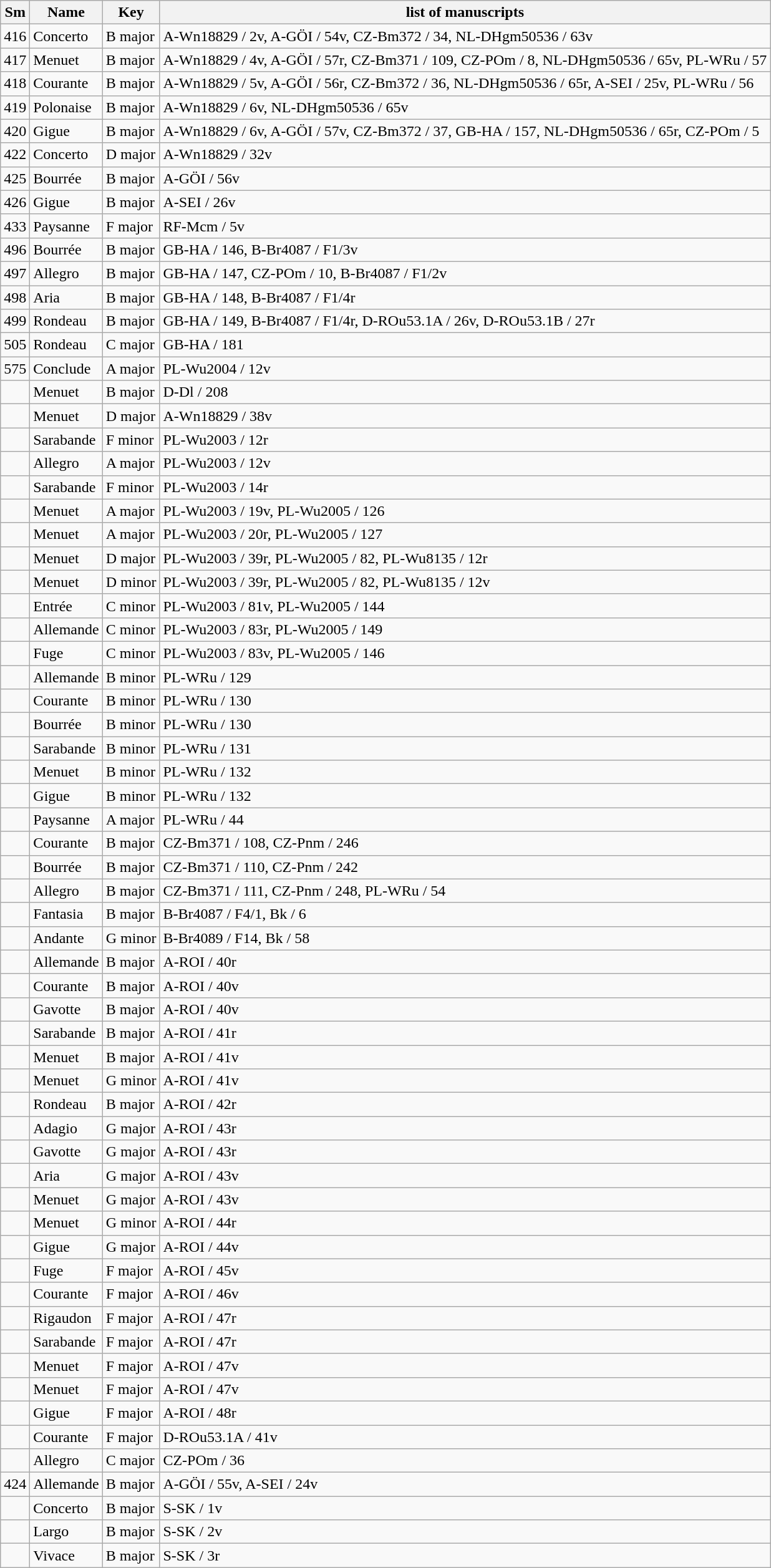<table border="1" class="wikitable sortable">
<tr>
<th>Sm</th>
<th>Name</th>
<th>Key</th>
<th class="unsortable">list of manuscripts</th>
</tr>
<tr>
<td>416</td>
<td>Concerto</td>
<td>B major</td>
<td>A-Wn18829 / 2v,  A-GÖI / 54v,  CZ-Bm372 / 34,  NL-DHgm50536 / 63v</td>
</tr>
<tr>
<td>417</td>
<td>Menuet</td>
<td>B major</td>
<td>A-Wn18829 / 4v,  A-GÖI / 57r,  CZ-Bm371 / 109,  CZ-POm / 8,  NL-DHgm50536 / 65v,  PL-WRu / 57</td>
</tr>
<tr>
<td>418</td>
<td>Courante</td>
<td>B major</td>
<td>A-Wn18829 / 5v,  A-GÖI / 56r,  CZ-Bm372 / 36,  NL-DHgm50536 / 65r,  A-SEI / 25v,  PL-WRu / 56</td>
</tr>
<tr>
<td>419</td>
<td>Polonaise</td>
<td>B major</td>
<td>A-Wn18829 / 6v,  NL-DHgm50536 / 65v</td>
</tr>
<tr>
<td>420</td>
<td>Gigue</td>
<td>B major</td>
<td>A-Wn18829 / 6v,  A-GÖI / 57v,  CZ-Bm372 / 37,  GB-HA / 157,  NL-DHgm50536 / 65r,  CZ-POm / 5</td>
</tr>
<tr>
<td>422</td>
<td>Concerto</td>
<td>D major</td>
<td>A-Wn18829 / 32v</td>
</tr>
<tr>
<td>425</td>
<td>Bourrée</td>
<td>B major</td>
<td>A-GÖI / 56v</td>
</tr>
<tr>
<td>426</td>
<td>Gigue</td>
<td>B major</td>
<td>A-SEI / 26v</td>
</tr>
<tr>
<td>433</td>
<td>Paysanne</td>
<td>F major</td>
<td>RF-Mcm / 5v</td>
</tr>
<tr>
<td>496</td>
<td>Bourrée</td>
<td>B major</td>
<td>GB-HA / 146,  B-Br4087 / F1/3v</td>
</tr>
<tr>
<td>497</td>
<td>Allegro</td>
<td>B major</td>
<td>GB-HA / 147,  CZ-POm / 10,  B-Br4087 / F1/2v</td>
</tr>
<tr>
<td>498</td>
<td>Aria</td>
<td>B major</td>
<td>GB-HA / 148,  B-Br4087 / F1/4r</td>
</tr>
<tr>
<td>499</td>
<td>Rondeau</td>
<td>B major</td>
<td>GB-HA / 149,  B-Br4087 / F1/4r,  D-ROu53.1A / 26v,  D-ROu53.1B / 27r</td>
</tr>
<tr>
<td>505</td>
<td>Rondeau</td>
<td>C major</td>
<td>GB-HA / 181</td>
</tr>
<tr>
<td>575</td>
<td>Conclude</td>
<td>A major</td>
<td>PL-Wu2004 / 12v</td>
</tr>
<tr>
<td></td>
<td>Menuet</td>
<td>B major</td>
<td>D-Dl / 208</td>
</tr>
<tr>
<td></td>
<td>Menuet</td>
<td>D major</td>
<td>A-Wn18829 / 38v</td>
</tr>
<tr>
<td></td>
<td>Sarabande</td>
<td>F minor</td>
<td>PL-Wu2003 / 12r</td>
</tr>
<tr>
<td></td>
<td>Allegro</td>
<td>A major</td>
<td>PL-Wu2003 / 12v</td>
</tr>
<tr>
<td></td>
<td>Sarabande</td>
<td>F minor</td>
<td>PL-Wu2003 / 14r</td>
</tr>
<tr>
<td></td>
<td>Menuet</td>
<td>A major</td>
<td>PL-Wu2003 / 19v,  PL-Wu2005 / 126</td>
</tr>
<tr>
<td></td>
<td>Menuet</td>
<td>A major</td>
<td>PL-Wu2003 / 20r,  PL-Wu2005 / 127</td>
</tr>
<tr>
<td></td>
<td>Menuet</td>
<td>D major</td>
<td>PL-Wu2003 / 39r,  PL-Wu2005 / 82,  PL-Wu8135 / 12r</td>
</tr>
<tr>
<td></td>
<td>Menuet</td>
<td>D minor</td>
<td>PL-Wu2003 / 39r,  PL-Wu2005 / 82,  PL-Wu8135 / 12v</td>
</tr>
<tr>
<td></td>
<td>Entrée</td>
<td>C minor</td>
<td>PL-Wu2003 / 81v,  PL-Wu2005 / 144</td>
</tr>
<tr>
<td></td>
<td>Allemande</td>
<td>C minor</td>
<td>PL-Wu2003 / 83r,  PL-Wu2005 / 149</td>
</tr>
<tr>
<td></td>
<td>Fuge</td>
<td>C minor</td>
<td>PL-Wu2003 / 83v,  PL-Wu2005 / 146</td>
</tr>
<tr>
<td></td>
<td>Allemande</td>
<td>B minor</td>
<td>PL-WRu / 129</td>
</tr>
<tr>
<td></td>
<td>Courante</td>
<td>B minor</td>
<td>PL-WRu / 130</td>
</tr>
<tr>
<td></td>
<td>Bourrée</td>
<td>B minor</td>
<td>PL-WRu / 130</td>
</tr>
<tr>
<td></td>
<td>Sarabande</td>
<td>B minor</td>
<td>PL-WRu / 131</td>
</tr>
<tr>
<td></td>
<td>Menuet</td>
<td>B minor</td>
<td>PL-WRu / 132</td>
</tr>
<tr>
<td></td>
<td>Gigue</td>
<td>B minor</td>
<td>PL-WRu / 132</td>
</tr>
<tr>
<td></td>
<td>Paysanne</td>
<td>A major</td>
<td>PL-WRu / 44</td>
</tr>
<tr>
<td></td>
<td>Courante</td>
<td>B major</td>
<td>CZ-Bm371 / 108,  CZ-Pnm / 246</td>
</tr>
<tr>
<td></td>
<td>Bourrée</td>
<td>B major</td>
<td>CZ-Bm371 / 110,  CZ-Pnm / 242</td>
</tr>
<tr>
<td></td>
<td>Allegro</td>
<td>B major</td>
<td>CZ-Bm371 / 111,  CZ-Pnm / 248,  PL-WRu / 54</td>
</tr>
<tr>
<td></td>
<td>Fantasia</td>
<td>B major</td>
<td>B-Br4087 / F4/1,  Bk / 6</td>
</tr>
<tr>
<td></td>
<td>Andante</td>
<td>G minor</td>
<td>B-Br4089 / F14,  Bk / 58</td>
</tr>
<tr>
<td></td>
<td>Allemande</td>
<td>B major</td>
<td>A-ROI / 40r</td>
</tr>
<tr>
<td></td>
<td>Courante</td>
<td>B major</td>
<td>A-ROI / 40v</td>
</tr>
<tr>
<td></td>
<td>Gavotte</td>
<td>B major</td>
<td>A-ROI / 40v</td>
</tr>
<tr>
<td></td>
<td>Sarabande</td>
<td>B major</td>
<td>A-ROI / 41r</td>
</tr>
<tr>
<td></td>
<td>Menuet</td>
<td>B major</td>
<td>A-ROI / 41v</td>
</tr>
<tr>
<td></td>
<td>Menuet</td>
<td>G minor</td>
<td>A-ROI / 41v</td>
</tr>
<tr>
<td></td>
<td>Rondeau</td>
<td>B major</td>
<td>A-ROI / 42r</td>
</tr>
<tr>
<td></td>
<td>Adagio</td>
<td>G major</td>
<td>A-ROI / 43r</td>
</tr>
<tr>
<td></td>
<td>Gavotte</td>
<td>G major</td>
<td>A-ROI / 43r</td>
</tr>
<tr>
<td></td>
<td>Aria</td>
<td>G major</td>
<td>A-ROI / 43v</td>
</tr>
<tr>
<td></td>
<td>Menuet</td>
<td>G major</td>
<td>A-ROI / 43v</td>
</tr>
<tr>
<td></td>
<td>Menuet</td>
<td>G minor</td>
<td>A-ROI / 44r</td>
</tr>
<tr>
<td></td>
<td>Gigue</td>
<td>G major</td>
<td>A-ROI / 44v</td>
</tr>
<tr>
<td></td>
<td>Fuge</td>
<td>F major</td>
<td>A-ROI / 45v</td>
</tr>
<tr>
<td></td>
<td>Courante</td>
<td>F major</td>
<td>A-ROI / 46v</td>
</tr>
<tr>
<td></td>
<td>Rigaudon</td>
<td>F major</td>
<td>A-ROI / 47r</td>
</tr>
<tr>
<td></td>
<td>Sarabande</td>
<td>F major</td>
<td>A-ROI / 47r</td>
</tr>
<tr>
<td></td>
<td>Menuet</td>
<td>F major</td>
<td>A-ROI / 47v</td>
</tr>
<tr>
<td></td>
<td>Menuet</td>
<td>F major</td>
<td>A-ROI / 47v</td>
</tr>
<tr>
<td></td>
<td>Gigue</td>
<td>F major</td>
<td>A-ROI / 48r</td>
</tr>
<tr>
<td></td>
<td>Courante</td>
<td>F major</td>
<td>D-ROu53.1A / 41v</td>
</tr>
<tr>
<td></td>
<td>Allegro</td>
<td>C major</td>
<td>CZ-POm / 36</td>
</tr>
<tr>
<td>424</td>
<td>Allemande</td>
<td>B major</td>
<td>A-GÖI / 55v,  A-SEI / 24v</td>
</tr>
<tr>
<td></td>
<td>Concerto</td>
<td>B major</td>
<td>S-SK / 1v</td>
</tr>
<tr>
<td></td>
<td>Largo</td>
<td>B major</td>
<td>S-SK / 2v</td>
</tr>
<tr>
<td></td>
<td>Vivace</td>
<td>B major</td>
<td>S-SK / 3r</td>
</tr>
</table>
